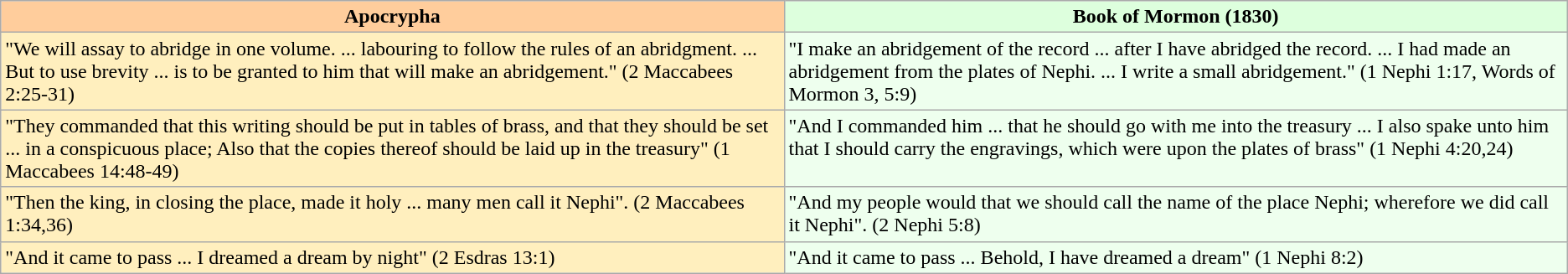<table class="wikitable">
<tr>
<th width="40%" style="background:#ffcd9c;">Apocrypha</th>
<th width="40%" style="background:#ddffdd;">Book of Mormon (1830)</th>
</tr>
<tr valign="top">
<td bgcolor="#ffefbe">"We will assay to abridge in one volume. ... labouring to follow the rules of an abridgment. ... But to use brevity ... is to be granted to him that will make an abridgement." (2 Maccabees 2:25-31)</td>
<td bgcolor="#eeffee">"I make an abridgement of the record ... after I have abridged the record. ... I had made an abridgement from the plates of Nephi. ... I write a small abridgement." (1 Nephi 1:17, Words of Mormon 3, 5:9)</td>
</tr>
<tr valign="top">
<td bgcolor="#ffefbe">"They commanded that this writing should be put in tables of brass, and that they should be set ... in a conspicuous place; Also that the copies thereof should be laid up in the treasury"  (1 Maccabees 14:48-49)</td>
<td bgcolor="#eeffee">"And I commanded him ... that he should go with me into the treasury ... I also spake unto him that I should carry the engravings, which were upon the plates of brass" (1 Nephi 4:20,24)</td>
</tr>
<tr valign="top">
<td bgcolor="#ffefbe">"Then the king, in closing the place, made it holy ... many men call it Nephi".  (2 Maccabees 1:34,36)</td>
<td bgcolor="#eeffee">"And my people would that we should call the name of the place Nephi; wherefore we did call it Nephi". (2 Nephi 5:8)</td>
</tr>
<tr valign="top">
<td bgcolor="#ffefbe">"And it came to pass ... I dreamed a dream by night"  (2 Esdras 13:1)</td>
<td bgcolor="#eeffee">"And it came to pass ... Behold, I have dreamed a dream" (1 Nephi 8:2)</td>
</tr>
</table>
